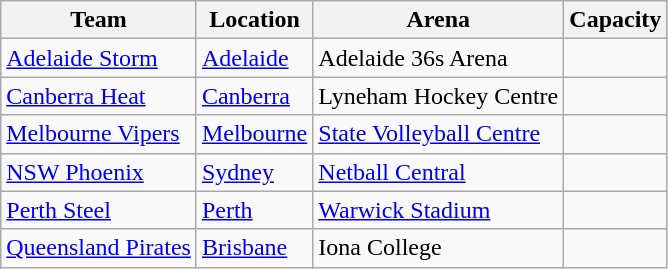<table class="wikitable sortable" style="text-align: left;">
<tr>
<th>Team</th>
<th>Location</th>
<th>Arena</th>
<th>Capacity</th>
</tr>
<tr>
<td><a href='#'>Adelaide Storm</a></td>
<td><a href='#'>Adelaide</a></td>
<td>Adelaide 36s Arena</td>
<td align="center"></td>
</tr>
<tr>
<td><a href='#'>Canberra Heat</a></td>
<td><a href='#'>Canberra</a></td>
<td>Lyneham Hockey Centre</td>
<td align="center"></td>
</tr>
<tr>
<td><a href='#'>Melbourne Vipers</a></td>
<td><a href='#'>Melbourne</a></td>
<td><a href='#'>State Volleyball Centre</a></td>
<td align="center"></td>
</tr>
<tr>
<td><a href='#'>NSW Phoenix</a></td>
<td><a href='#'>Sydney</a></td>
<td><a href='#'>Netball Central</a></td>
<td align="center"></td>
</tr>
<tr>
<td><a href='#'>Perth Steel</a></td>
<td><a href='#'>Perth</a></td>
<td><a href='#'>Warwick Stadium</a></td>
<td align="center"></td>
</tr>
<tr>
<td><a href='#'>Queensland Pirates</a></td>
<td><a href='#'>Brisbane</a></td>
<td>Iona College</td>
<td align="center"></td>
</tr>
</table>
